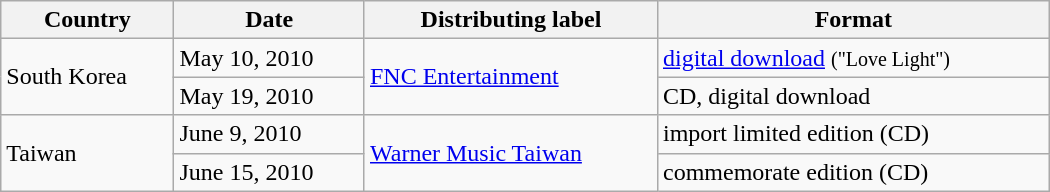<table class="wikitable" style="width:700px">
<tr>
<th>Country</th>
<th>Date</th>
<th>Distributing label</th>
<th>Format</th>
</tr>
<tr>
<td rowspan=2>South Korea</td>
<td>May 10, 2010</td>
<td rowspan=2><a href='#'>FNC Entertainment</a></td>
<td><a href='#'>digital download</a> <small>("Love Light")</small></td>
</tr>
<tr>
<td>May 19, 2010</td>
<td>CD, digital download</td>
</tr>
<tr>
<td rowspan=2>Taiwan</td>
<td>June 9, 2010</td>
<td rowspan=2><a href='#'>Warner Music Taiwan</a></td>
<td>import limited edition (CD)</td>
</tr>
<tr>
<td>June 15, 2010</td>
<td>commemorate edition (CD)</td>
</tr>
</table>
